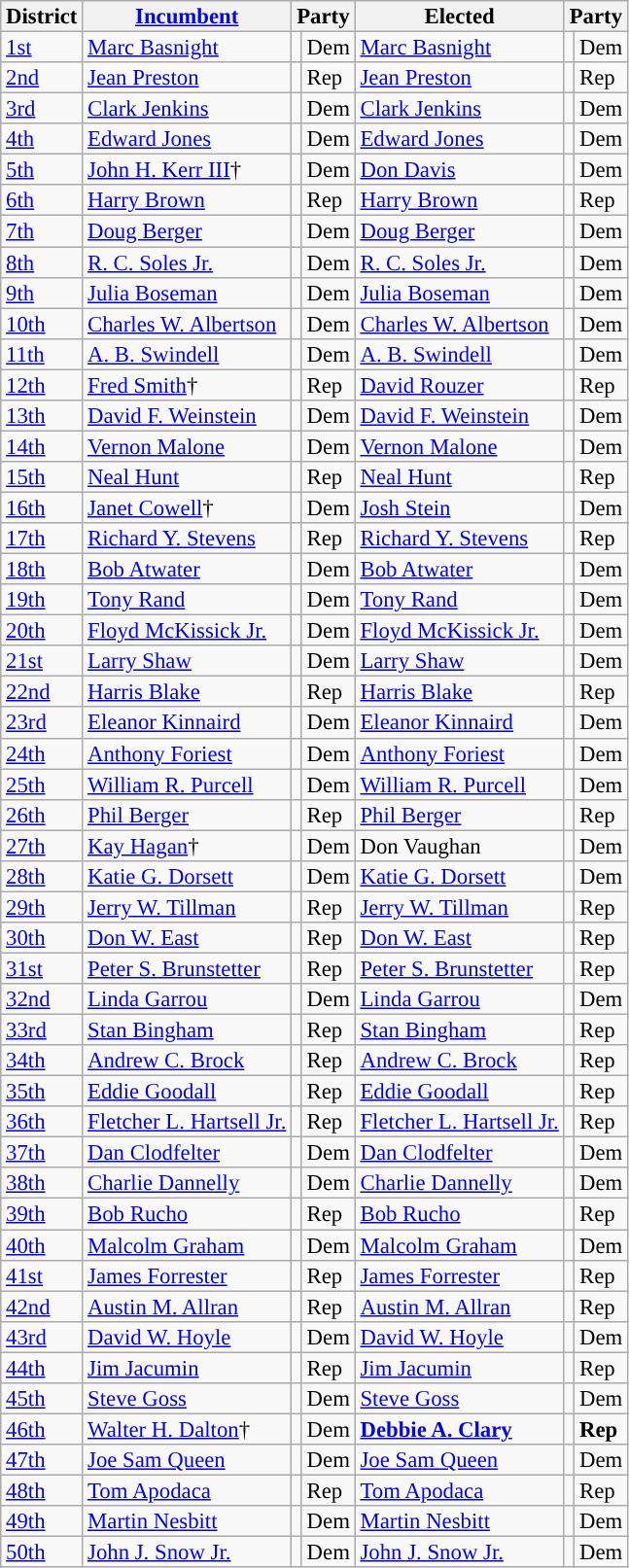<table class="sortable wikitable" style="font-size:95%;line-height:14px;">
<tr>
<th class="unsortable">District</th>
<th class="unsortable"><a href='#'>Incumbent</a></th>
<th colspan="2">Party</th>
<th class="unsortable">Elected</th>
<th colspan="2">Party</th>
</tr>
<tr>
<td><a href='#'>1st</a></td>
<td><a href='#'>Marc Basnight</a></td>
<td style="background:"></td>
<td>Dem</td>
<td><a href='#'>Marc Basnight</a></td>
<td style="background:"></td>
<td>Dem</td>
</tr>
<tr>
<td><a href='#'>2nd</a></td>
<td><a href='#'>Jean Preston</a></td>
<td style="background:"></td>
<td>Rep</td>
<td><a href='#'>Jean Preston</a></td>
<td style="background:"></td>
<td>Rep</td>
</tr>
<tr>
<td><a href='#'>3rd</a></td>
<td><a href='#'>Clark Jenkins</a></td>
<td style="background:"></td>
<td>Dem</td>
<td><a href='#'>Clark Jenkins</a></td>
<td style="background:"></td>
<td>Dem</td>
</tr>
<tr>
<td><a href='#'>4th</a></td>
<td><a href='#'>Edward Jones</a></td>
<td style="background:"></td>
<td>Dem</td>
<td><a href='#'>Edward Jones</a></td>
<td style="background:"></td>
<td>Dem</td>
</tr>
<tr>
<td><a href='#'>5th</a></td>
<td><a href='#'>John H. Kerr III</a>†</td>
<td style="background:"></td>
<td>Dem</td>
<td><a href='#'>Don Davis</a></td>
<td style="background:"></td>
<td>Dem</td>
</tr>
<tr>
<td><a href='#'>6th</a></td>
<td><a href='#'>Harry Brown</a></td>
<td style="background:"></td>
<td>Rep</td>
<td><a href='#'>Harry Brown</a></td>
<td style="background:"></td>
<td>Rep</td>
</tr>
<tr>
<td><a href='#'>7th</a></td>
<td><a href='#'>Doug Berger</a></td>
<td style="background:"></td>
<td>Dem</td>
<td><a href='#'>Doug Berger</a></td>
<td style="background:"></td>
<td>Dem</td>
</tr>
<tr>
<td><a href='#'>8th</a></td>
<td><a href='#'>R. C. Soles Jr.</a></td>
<td style="background:"></td>
<td>Dem</td>
<td><a href='#'>R. C. Soles Jr.</a></td>
<td style="background:"></td>
<td>Dem</td>
</tr>
<tr>
<td><a href='#'>9th</a></td>
<td><a href='#'>Julia Boseman</a></td>
<td style="background:"></td>
<td>Dem</td>
<td><a href='#'>Julia Boseman</a></td>
<td style="background:"></td>
<td>Dem</td>
</tr>
<tr>
<td><a href='#'>10th</a></td>
<td><a href='#'>Charles W. Albertson</a></td>
<td style="background:"></td>
<td>Dem</td>
<td><a href='#'>Charles W. Albertson</a></td>
<td style="background:"></td>
<td>Dem</td>
</tr>
<tr>
<td><a href='#'>11th</a></td>
<td><a href='#'>A. B. Swindell</a></td>
<td style="background:"></td>
<td>Dem</td>
<td><a href='#'>A. B. Swindell</a></td>
<td style="background:"></td>
<td>Dem</td>
</tr>
<tr>
<td><a href='#'>12th</a></td>
<td><a href='#'>Fred Smith</a>†</td>
<td style="background:"></td>
<td>Rep</td>
<td><a href='#'>David Rouzer</a></td>
<td style="background:"></td>
<td>Rep</td>
</tr>
<tr>
<td><a href='#'>13th</a></td>
<td><a href='#'>David F. Weinstein</a></td>
<td style="background:"></td>
<td>Dem</td>
<td><a href='#'>David F. Weinstein</a></td>
<td style="background:"></td>
<td>Dem</td>
</tr>
<tr>
<td><a href='#'>14th</a></td>
<td><a href='#'>Vernon Malone</a></td>
<td style="background:"></td>
<td>Dem</td>
<td><a href='#'>Vernon Malone</a></td>
<td style="background:"></td>
<td>Dem</td>
</tr>
<tr>
<td><a href='#'>15th</a></td>
<td><a href='#'>Neal Hunt</a></td>
<td style="background:"></td>
<td>Rep</td>
<td><a href='#'>Neal Hunt</a></td>
<td style="background:"></td>
<td>Rep</td>
</tr>
<tr>
<td><a href='#'>16th</a></td>
<td><a href='#'>Janet Cowell</a>†</td>
<td style="background:"></td>
<td>Dem</td>
<td><a href='#'>Josh Stein</a></td>
<td style="background:"></td>
<td>Dem</td>
</tr>
<tr>
<td><a href='#'>17th</a></td>
<td><a href='#'>Richard Y. Stevens</a></td>
<td style="background:"></td>
<td>Rep</td>
<td><a href='#'>Richard Y. Stevens</a></td>
<td style="background:"></td>
<td>Rep</td>
</tr>
<tr>
<td><a href='#'>18th</a></td>
<td><a href='#'>Bob Atwater</a></td>
<td style="background:"></td>
<td>Dem</td>
<td><a href='#'>Bob Atwater</a></td>
<td style="background:"></td>
<td>Dem</td>
</tr>
<tr>
<td><a href='#'>19th</a></td>
<td><a href='#'>Tony Rand</a></td>
<td style="background:"></td>
<td>Dem</td>
<td><a href='#'>Tony Rand</a></td>
<td style="background:"></td>
<td>Dem</td>
</tr>
<tr>
<td><a href='#'>20th</a></td>
<td><a href='#'>Floyd McKissick Jr.</a></td>
<td style="background:"></td>
<td>Dem</td>
<td><a href='#'>Floyd McKissick Jr.</a></td>
<td style="background:"></td>
<td>Dem</td>
</tr>
<tr>
<td><a href='#'>21st</a></td>
<td><a href='#'>Larry Shaw</a></td>
<td style="background:"></td>
<td>Dem</td>
<td><a href='#'>Larry Shaw</a></td>
<td style="background:"></td>
<td>Dem</td>
</tr>
<tr>
<td><a href='#'>22nd</a></td>
<td><a href='#'>Harris Blake</a></td>
<td style="background:"></td>
<td>Rep</td>
<td><a href='#'>Harris Blake</a></td>
<td style="background:"></td>
<td>Rep</td>
</tr>
<tr>
<td><a href='#'>23rd</a></td>
<td><a href='#'>Eleanor Kinnaird</a></td>
<td style="background:"></td>
<td>Dem</td>
<td><a href='#'>Eleanor Kinnaird</a></td>
<td style="background:"></td>
<td>Dem</td>
</tr>
<tr>
<td><a href='#'>24th</a></td>
<td><a href='#'>Anthony Foriest</a></td>
<td style="background:"></td>
<td>Dem</td>
<td><a href='#'>Anthony Foriest</a></td>
<td style="background:"></td>
<td>Dem</td>
</tr>
<tr>
<td><a href='#'>25th</a></td>
<td><a href='#'>William R. Purcell</a></td>
<td style="background:"></td>
<td>Dem</td>
<td><a href='#'>William R. Purcell</a></td>
<td style="background:"></td>
<td>Dem</td>
</tr>
<tr>
<td><a href='#'>26th</a></td>
<td><a href='#'>Phil Berger</a></td>
<td style="background:"></td>
<td>Rep</td>
<td><a href='#'>Phil Berger</a></td>
<td style="background:"></td>
<td>Rep</td>
</tr>
<tr>
<td><a href='#'>27th</a></td>
<td><a href='#'>Kay Hagan</a>†</td>
<td style="background:"></td>
<td>Dem</td>
<td>Don Vaughan</td>
<td style="background:"></td>
<td>Dem</td>
</tr>
<tr>
<td><a href='#'>28th</a></td>
<td><a href='#'>Katie G. Dorsett</a></td>
<td style="background:"></td>
<td>Dem</td>
<td><a href='#'>Katie G. Dorsett</a></td>
<td style="background:"></td>
<td>Dem</td>
</tr>
<tr>
<td><a href='#'>29th</a></td>
<td><a href='#'>Jerry W. Tillman</a></td>
<td style="background:"></td>
<td>Rep</td>
<td><a href='#'>Jerry W. Tillman</a></td>
<td style="background:"></td>
<td>Rep</td>
</tr>
<tr>
<td><a href='#'>30th</a></td>
<td><a href='#'>Don W. East</a></td>
<td style="background:"></td>
<td>Rep</td>
<td><a href='#'>Don W. East</a></td>
<td style="background:"></td>
<td>Rep</td>
</tr>
<tr>
<td><a href='#'>31st</a></td>
<td><a href='#'>Peter S. Brunstetter</a></td>
<td style="background:"></td>
<td>Rep</td>
<td><a href='#'>Peter S. Brunstetter</a></td>
<td style="background:"></td>
<td>Rep</td>
</tr>
<tr>
<td><a href='#'>32nd</a></td>
<td><a href='#'>Linda Garrou</a></td>
<td style="background:"></td>
<td>Dem</td>
<td><a href='#'>Linda Garrou</a></td>
<td style="background:"></td>
<td>Dem</td>
</tr>
<tr>
<td><a href='#'>33rd</a></td>
<td><a href='#'>Stan Bingham</a></td>
<td style="background:"></td>
<td>Rep</td>
<td><a href='#'>Stan Bingham</a></td>
<td style="background:"></td>
<td>Rep</td>
</tr>
<tr>
<td><a href='#'>34th</a></td>
<td><a href='#'>Andrew C. Brock</a></td>
<td style="background:"></td>
<td>Rep</td>
<td><a href='#'>Andrew C. Brock</a></td>
<td style="background:"></td>
<td>Rep</td>
</tr>
<tr>
<td><a href='#'>35th</a></td>
<td><a href='#'>Eddie Goodall</a></td>
<td style="background:"></td>
<td>Rep</td>
<td><a href='#'>Eddie Goodall</a></td>
<td style="background:"></td>
<td>Rep</td>
</tr>
<tr>
<td><a href='#'>36th</a></td>
<td><a href='#'>Fletcher L. Hartsell Jr.</a></td>
<td style="background:"></td>
<td>Rep</td>
<td><a href='#'>Fletcher L. Hartsell Jr.</a></td>
<td style="background:"></td>
<td>Rep</td>
</tr>
<tr>
<td><a href='#'>37th</a></td>
<td><a href='#'>Dan Clodfelter</a></td>
<td style="background:"></td>
<td>Dem</td>
<td><a href='#'>Dan Clodfelter</a></td>
<td style="background:"></td>
<td>Dem</td>
</tr>
<tr>
<td><a href='#'>38th</a></td>
<td><a href='#'>Charlie Dannelly</a></td>
<td style="background:"></td>
<td>Dem</td>
<td><a href='#'>Charlie Dannelly</a></td>
<td style="background:"></td>
<td>Dem</td>
</tr>
<tr>
<td><a href='#'>39th</a></td>
<td><a href='#'>Bob Rucho</a></td>
<td style="background:"></td>
<td>Rep</td>
<td><a href='#'>Bob Rucho</a></td>
<td style="background:"></td>
<td>Rep</td>
</tr>
<tr>
<td><a href='#'>40th</a></td>
<td><a href='#'>Malcolm Graham</a></td>
<td style="background:"></td>
<td>Dem</td>
<td><a href='#'>Malcolm Graham</a></td>
<td style="background:"></td>
<td>Dem</td>
</tr>
<tr>
<td><a href='#'>41st</a></td>
<td><a href='#'>James Forrester</a></td>
<td style="background:"></td>
<td>Rep</td>
<td><a href='#'>James Forrester</a></td>
<td style="background:"></td>
<td>Rep</td>
</tr>
<tr>
<td><a href='#'>42nd</a></td>
<td><a href='#'>Austin M. Allran</a></td>
<td style="background:"></td>
<td>Rep</td>
<td><a href='#'>Austin M. Allran</a></td>
<td style="background:"></td>
<td>Rep</td>
</tr>
<tr>
<td><a href='#'>43rd</a></td>
<td><a href='#'>David W. Hoyle</a></td>
<td style="background:"></td>
<td>Dem</td>
<td><a href='#'>David W. Hoyle</a></td>
<td style="background:"></td>
<td>Dem</td>
</tr>
<tr>
<td><a href='#'>44th</a></td>
<td><a href='#'>Jim Jacumin</a></td>
<td style="background:"></td>
<td>Rep</td>
<td><a href='#'>Jim Jacumin</a></td>
<td style="background:"></td>
<td>Rep</td>
</tr>
<tr>
<td><a href='#'>45th</a></td>
<td><a href='#'>Steve Goss</a></td>
<td style="background:"></td>
<td>Dem</td>
<td><a href='#'>Steve Goss</a></td>
<td style="background:"></td>
<td>Dem</td>
</tr>
<tr>
<td><a href='#'>46th</a></td>
<td><a href='#'>Walter H. Dalton</a>†</td>
<td style="background:"></td>
<td>Dem</td>
<td><strong><a href='#'>Debbie A. Clary</a></strong></td>
<td style="background:"></td>
<td><strong>Rep</strong></td>
</tr>
<tr>
<td><a href='#'>47th</a></td>
<td><a href='#'>Joe Sam Queen</a></td>
<td style="background:"></td>
<td>Dem</td>
<td><a href='#'>Joe Sam Queen</a></td>
<td style="background:"></td>
<td>Dem</td>
</tr>
<tr>
<td><a href='#'>48th</a></td>
<td><a href='#'>Tom Apodaca</a></td>
<td style="background:"></td>
<td>Rep</td>
<td><a href='#'>Tom Apodaca</a></td>
<td style="background:"></td>
<td>Rep</td>
</tr>
<tr>
<td><a href='#'>49th</a></td>
<td><a href='#'>Martin Nesbitt</a></td>
<td style="background:"></td>
<td>Dem</td>
<td><a href='#'>Martin Nesbitt</a></td>
<td style="background:"></td>
<td>Dem</td>
</tr>
<tr>
<td><a href='#'>50th</a></td>
<td><a href='#'>John J. Snow Jr.</a></td>
<td style="background:"></td>
<td>Dem</td>
<td><a href='#'>John J. Snow Jr.</a></td>
<td style="background:"></td>
<td>Dem</td>
</tr>
</table>
